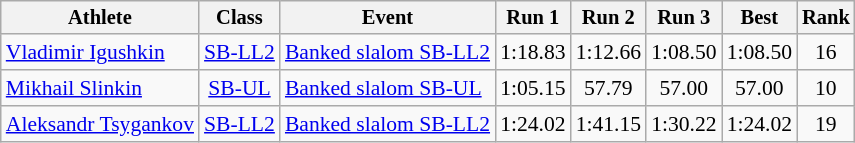<table class="wikitable" style="font-size:90%">
<tr style="font-size:95%">
<th>Athlete</th>
<th>Class</th>
<th>Event</th>
<th>Run 1</th>
<th>Run 2</th>
<th>Run 3</th>
<th>Best</th>
<th>Rank</th>
</tr>
<tr align=center>
<td align=left><a href='#'>Vladimir Igushkin</a></td>
<td><a href='#'>SB-LL2</a></td>
<td align=left><a href='#'>Banked slalom SB-LL2</a></td>
<td>1:18.83</td>
<td>1:12.66</td>
<td>1:08.50</td>
<td>1:08.50</td>
<td>16</td>
</tr>
<tr align=center>
<td align=left><a href='#'>Mikhail Slinkin</a></td>
<td><a href='#'>SB-UL</a></td>
<td align=left><a href='#'>Banked slalom SB-UL</a></td>
<td>1:05.15</td>
<td>57.79</td>
<td>57.00</td>
<td>57.00</td>
<td>10</td>
</tr>
<tr align=center>
<td align=left><a href='#'>Aleksandr Tsygankov</a></td>
<td><a href='#'>SB-LL2</a></td>
<td align=left><a href='#'>Banked slalom SB-LL2</a></td>
<td>1:24.02</td>
<td>1:41.15</td>
<td>1:30.22</td>
<td>1:24.02</td>
<td>19</td>
</tr>
</table>
